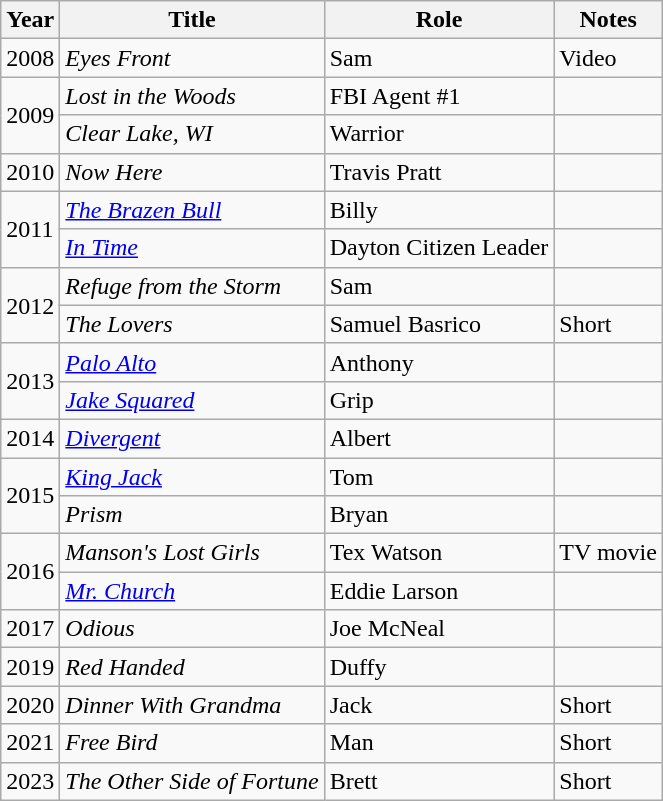<table class="wikitable sortable">
<tr>
<th>Year</th>
<th>Title</th>
<th>Role</th>
<th>Notes</th>
</tr>
<tr>
<td>2008</td>
<td><em>Eyes Front</em></td>
<td>Sam</td>
<td>Video</td>
</tr>
<tr>
<td rowspan="2">2009</td>
<td><em>Lost in the Woods</em></td>
<td>FBI Agent #1</td>
<td></td>
</tr>
<tr>
<td><em>Clear Lake, WI</em></td>
<td>Warrior</td>
<td></td>
</tr>
<tr>
<td>2010</td>
<td><em>Now Here</em></td>
<td>Travis Pratt</td>
<td></td>
</tr>
<tr>
<td rowspan="2">2011</td>
<td><em><a href='#'>The Brazen Bull</a></em></td>
<td>Billy</td>
<td></td>
</tr>
<tr>
<td><em><a href='#'>In Time</a></em></td>
<td>Dayton Citizen Leader</td>
<td></td>
</tr>
<tr>
<td rowspan="2">2012</td>
<td><em>Refuge from the Storm</em></td>
<td>Sam</td>
<td></td>
</tr>
<tr>
<td><em>The Lovers</em></td>
<td>Samuel Basrico</td>
<td>Short</td>
</tr>
<tr>
<td rowspan="2">2013</td>
<td><em><a href='#'>Palo Alto</a></em></td>
<td>Anthony</td>
<td></td>
</tr>
<tr>
<td><em><a href='#'>Jake Squared</a></em></td>
<td>Grip</td>
<td></td>
</tr>
<tr>
<td>2014</td>
<td><em><a href='#'>Divergent</a></em></td>
<td>Albert</td>
<td></td>
</tr>
<tr>
<td rowspan="2">2015</td>
<td><em><a href='#'>King Jack</a></em></td>
<td>Tom</td>
<td></td>
</tr>
<tr>
<td><em>Prism</em></td>
<td>Bryan</td>
<td></td>
</tr>
<tr>
<td rowspan="2">2016</td>
<td><em>Manson's Lost Girls</em></td>
<td>Tex Watson</td>
<td>TV movie</td>
</tr>
<tr>
<td><em><a href='#'>Mr. Church</a></em></td>
<td>Eddie Larson</td>
<td></td>
</tr>
<tr>
<td>2017</td>
<td><em>Odious</em></td>
<td>Joe McNeal</td>
<td></td>
</tr>
<tr>
<td>2019</td>
<td><em>Red Handed</em></td>
<td>Duffy</td>
<td></td>
</tr>
<tr>
<td>2020</td>
<td><em>Dinner With Grandma</em></td>
<td>Jack</td>
<td>Short</td>
</tr>
<tr>
<td>2021</td>
<td><em>Free Bird</em></td>
<td>Man</td>
<td>Short</td>
</tr>
<tr>
<td>2023</td>
<td><em>The Other Side of Fortune</em></td>
<td>Brett</td>
<td>Short</td>
</tr>
</table>
